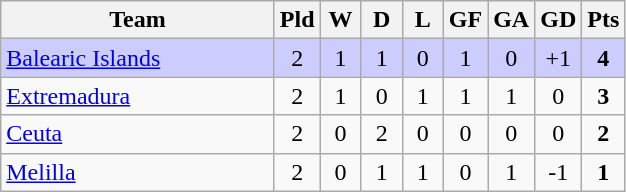<table class="wikitable" style="text-align:center;">
<tr>
<th width=175>Team</th>
<th width=20 abbr="Played">Pld</th>
<th width=20 abbr="Won">W</th>
<th width=20 abbr="Drawn">D</th>
<th width=20 abbr="Lost">L</th>
<th width=20 abbr="Goals for">GF</th>
<th width=20 abbr="Goals against">GA</th>
<th width=20 abbr="Goal difference">GD</th>
<th width=20 abbr="Points">Pts</th>
</tr>
<tr bgcolor=#ccccff>
<td align=left> <a href='#'>Balearic Islands</a></td>
<td>2</td>
<td>1</td>
<td>1</td>
<td>0</td>
<td>1</td>
<td>0</td>
<td>+1</td>
<td><strong>4</strong></td>
</tr>
<tr>
<td align=left> <a href='#'>Extremadura</a></td>
<td>2</td>
<td>1</td>
<td>0</td>
<td>1</td>
<td>1</td>
<td>1</td>
<td>0</td>
<td><strong>3</strong></td>
</tr>
<tr>
<td align=left> <a href='#'>Ceuta</a></td>
<td>2</td>
<td>0</td>
<td>2</td>
<td>0</td>
<td>0</td>
<td>0</td>
<td>0</td>
<td><strong>2</strong></td>
</tr>
<tr>
<td align=left> <a href='#'>Melilla</a></td>
<td>2</td>
<td>0</td>
<td>1</td>
<td>1</td>
<td>0</td>
<td>1</td>
<td>-1</td>
<td><strong>1</strong></td>
</tr>
</table>
